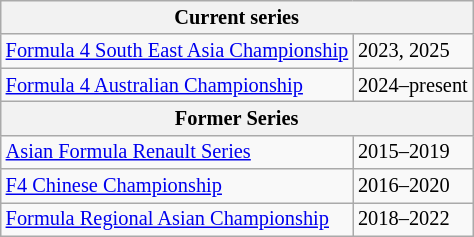<table class="wikitable" border="1" style="font-size:85%;">
<tr>
<th colspan=2>Current series</th>
</tr>
<tr>
<td><a href='#'>Formula 4 South East Asia Championship</a></td>
<td>2023, 2025</td>
</tr>
<tr>
<td><a href='#'>Formula 4 Australian Championship</a></td>
<td>2024–present</td>
</tr>
<tr>
<th colspan="2">Former Series</th>
</tr>
<tr>
<td><a href='#'>Asian Formula Renault Series</a></td>
<td>2015–2019</td>
</tr>
<tr>
<td><a href='#'>F4 Chinese Championship</a></td>
<td>2016–2020</td>
</tr>
<tr>
<td><a href='#'>Formula Regional Asian Championship</a></td>
<td>2018–2022</td>
</tr>
</table>
